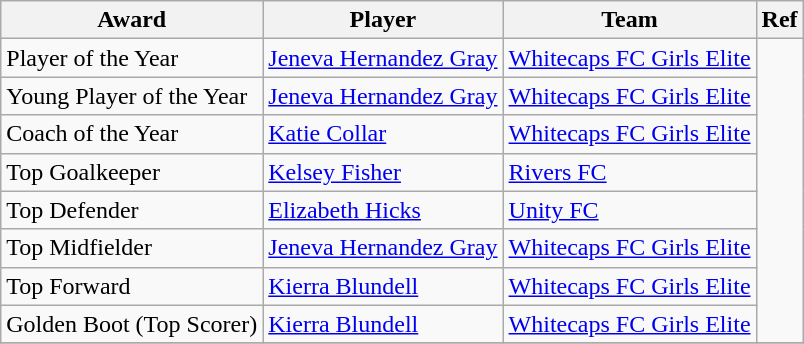<table class="wikitable">
<tr>
<th>Award</th>
<th>Player</th>
<th>Team</th>
<th>Ref</th>
</tr>
<tr>
<td>Player of the Year</td>
<td><a href='#'>Jeneva Hernandez Gray</a></td>
<td><a href='#'>Whitecaps FC Girls Elite</a></td>
<td rowspan=8></td>
</tr>
<tr>
<td>Young Player of the Year</td>
<td><a href='#'>Jeneva Hernandez Gray</a></td>
<td><a href='#'>Whitecaps FC Girls Elite</a></td>
</tr>
<tr>
<td>Coach of the Year</td>
<td><a href='#'>Katie Collar</a></td>
<td><a href='#'>Whitecaps FC Girls Elite</a></td>
</tr>
<tr>
<td>Top Goalkeeper</td>
<td><a href='#'>Kelsey Fisher</a></td>
<td><a href='#'>Rivers FC</a></td>
</tr>
<tr>
<td>Top Defender</td>
<td><a href='#'>Elizabeth Hicks</a></td>
<td><a href='#'>Unity FC</a></td>
</tr>
<tr>
<td>Top Midfielder</td>
<td><a href='#'>Jeneva Hernandez Gray</a></td>
<td><a href='#'>Whitecaps FC Girls Elite</a></td>
</tr>
<tr>
<td>Top Forward</td>
<td><a href='#'>Kierra Blundell</a></td>
<td><a href='#'>Whitecaps FC Girls Elite</a></td>
</tr>
<tr>
<td>Golden Boot (Top Scorer)</td>
<td><a href='#'>Kierra Blundell</a></td>
<td><a href='#'>Whitecaps FC Girls Elite</a></td>
</tr>
<tr>
</tr>
</table>
